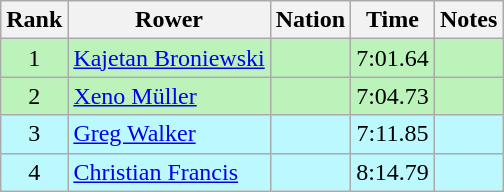<table class="wikitable sortable" style="text-align:center">
<tr>
<th>Rank</th>
<th>Rower</th>
<th>Nation</th>
<th>Time</th>
<th>Notes</th>
</tr>
<tr style="background:#bbf3bb;">
<td>1</td>
<td align=left><a href='#'>Kajetan Broniewski</a></td>
<td align=left></td>
<td>7:01.64</td>
<td></td>
</tr>
<tr style="background:#bbf3bb;">
<td>2</td>
<td align=left><a href='#'>Xeno Müller</a></td>
<td align=left></td>
<td>7:04.73</td>
<td></td>
</tr>
<tr bgcolor=bbf9ff>
<td>3</td>
<td align=left><a href='#'>Greg Walker</a></td>
<td align=left></td>
<td>7:11.85</td>
<td></td>
</tr>
<tr bgcolor=bbf9ff>
<td>4</td>
<td align=left><a href='#'>Christian Francis</a></td>
<td align=left></td>
<td>8:14.79</td>
<td></td>
</tr>
</table>
